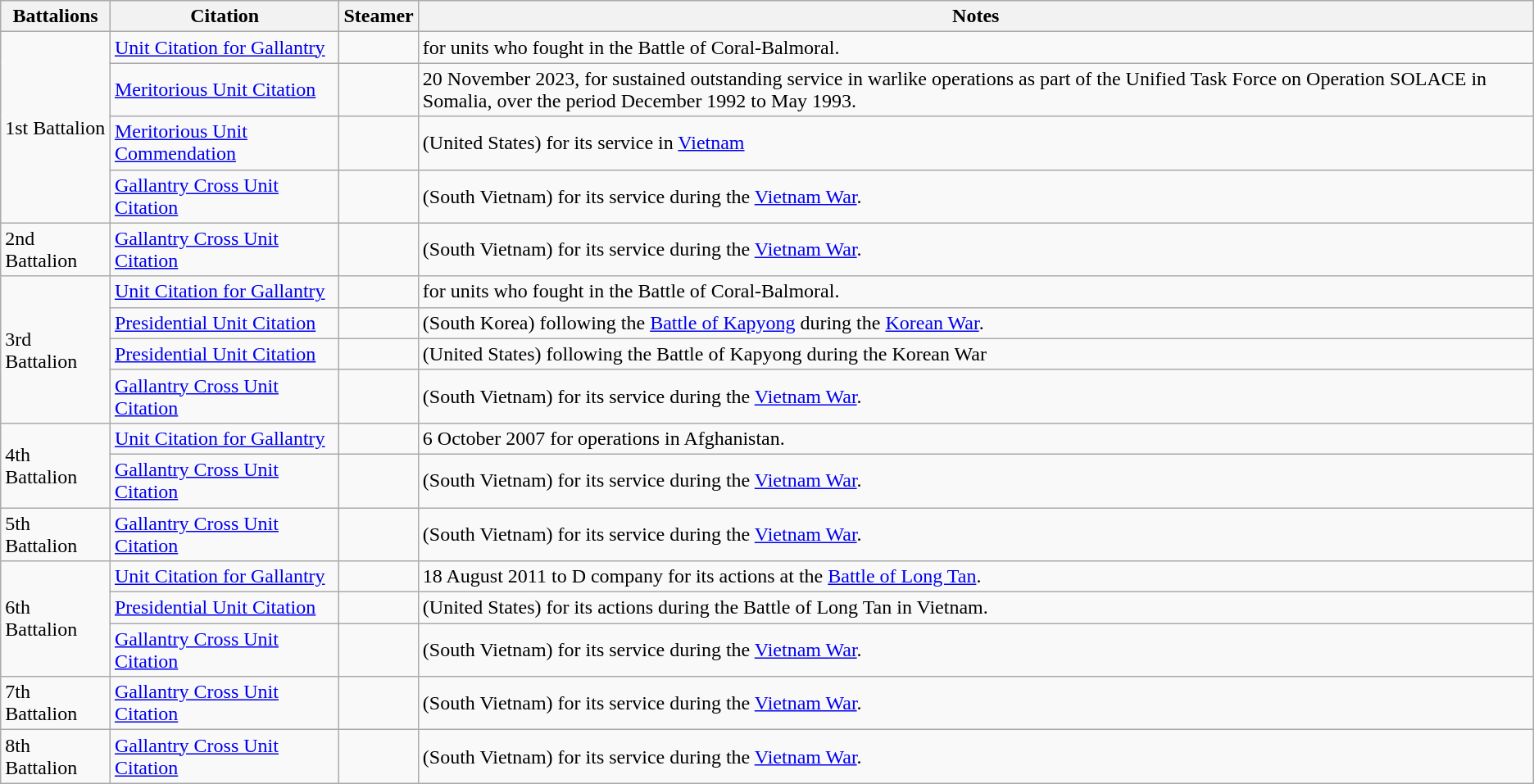<table class="wikitable" style="text-align:left;">
<tr>
<th>Battalions</th>
<th>Citation</th>
<th>Steamer</th>
<th>Notes</th>
</tr>
<tr>
<td rowspan="4">1st Battalion</td>
<td><a href='#'>Unit Citation for Gallantry</a></td>
<td></td>
<td>for units who fought in the Battle of Coral-Balmoral.</td>
</tr>
<tr>
<td><a href='#'>Meritorious Unit Citation</a></td>
<td></td>
<td>20 November 2023, for sustained outstanding service in warlike operations as part of the Unified Task Force on Operation SOLACE in Somalia, over the period December 1992 to May 1993.</td>
</tr>
<tr>
<td><a href='#'>Meritorious Unit Commendation</a></td>
<td></td>
<td>(United States) for its service in <a href='#'>Vietnam</a></td>
</tr>
<tr>
<td><a href='#'>Gallantry Cross Unit Citation</a></td>
<td></td>
<td>(South Vietnam) for its service during the <a href='#'>Vietnam War</a>.</td>
</tr>
<tr>
<td>2nd Battalion</td>
<td><a href='#'>Gallantry Cross Unit Citation</a></td>
<td></td>
<td>(South Vietnam) for its service during the <a href='#'>Vietnam War</a>.</td>
</tr>
<tr>
<td rowspan="4">3rd Battalion</td>
<td><a href='#'>Unit Citation for Gallantry</a></td>
<td></td>
<td>for units who fought in the Battle of Coral-Balmoral.</td>
</tr>
<tr>
<td><a href='#'>Presidential Unit Citation</a></td>
<td></td>
<td>(South Korea) following the <a href='#'>Battle of Kapyong</a> during the <a href='#'>Korean War</a>. </td>
</tr>
<tr>
<td><a href='#'>Presidential Unit Citation</a></td>
<td></td>
<td>(United States) following the Battle of Kapyong during the Korean War </td>
</tr>
<tr>
<td><a href='#'>Gallantry Cross Unit Citation</a></td>
<td></td>
<td>(South Vietnam) for its service during the <a href='#'>Vietnam War</a>.</td>
</tr>
<tr>
<td rowspan="2">4th Battalion</td>
<td><a href='#'>Unit Citation for Gallantry</a></td>
<td></td>
<td>6 October 2007 for operations in Afghanistan.</td>
</tr>
<tr>
<td><a href='#'>Gallantry Cross Unit Citation</a></td>
<td></td>
<td>(South Vietnam) for its service during the <a href='#'>Vietnam War</a>.</td>
</tr>
<tr>
<td>5th Battalion</td>
<td><a href='#'>Gallantry Cross Unit Citation</a></td>
<td></td>
<td>(South Vietnam) for its service during the <a href='#'>Vietnam War</a>.</td>
</tr>
<tr>
<td rowspan="3">6th Battalion</td>
<td><a href='#'>Unit Citation for Gallantry</a></td>
<td></td>
<td>18 August 2011 to D company for its actions at the <a href='#'>Battle of Long Tan</a>.</td>
</tr>
<tr>
<td><a href='#'>Presidential Unit Citation</a></td>
<td></td>
<td>(United States) for its actions during the Battle of Long Tan in Vietnam.</td>
</tr>
<tr>
<td><a href='#'>Gallantry Cross Unit Citation</a></td>
<td></td>
<td>(South Vietnam) for its service during the <a href='#'>Vietnam War</a>.</td>
</tr>
<tr>
<td>7th Battalion</td>
<td><a href='#'>Gallantry Cross Unit Citation</a></td>
<td></td>
<td>(South Vietnam) for its service during the <a href='#'>Vietnam War</a>.</td>
</tr>
<tr>
<td>8th Battalion</td>
<td><a href='#'>Gallantry Cross Unit Citation</a></td>
<td></td>
<td>(South Vietnam) for its service during the <a href='#'>Vietnam War</a>.</td>
</tr>
</table>
